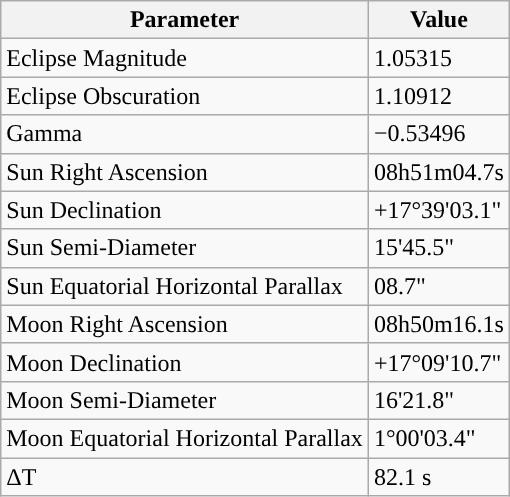<table class="wikitable">
<tr>
<th>Parameter</th>
<th>Value</th>
</tr>
<tr>
<td>Eclipse Magnitude</td>
<td>1.05315</td>
</tr>
<tr>
<td>Eclipse Obscuration</td>
<td>1.10912</td>
</tr>
<tr>
<td>Gamma</td>
<td>−0.53496</td>
</tr>
<tr>
<td>Sun Right Ascension</td>
<td>08h51m04.7s</td>
</tr>
<tr>
<td>Sun Declination</td>
<td>+17°39'03.1"</td>
</tr>
<tr>
<td>Sun Semi-Diameter</td>
<td>15'45.5"</td>
</tr>
<tr>
<td>Sun Equatorial Horizontal Parallax</td>
<td>08.7"</td>
</tr>
<tr>
<td>Moon Right Ascension</td>
<td>08h50m16.1s</td>
</tr>
<tr>
<td>Moon Declination</td>
<td>+17°09'10.7"</td>
</tr>
<tr>
<td>Moon Semi-Diameter</td>
<td>16'21.8"</td>
</tr>
<tr>
<td>Moon Equatorial Horizontal Parallax</td>
<td>1°00'03.4"</td>
</tr>
<tr>
<td>ΔT</td>
<td>82.1 s</td>
</tr>
</table>
